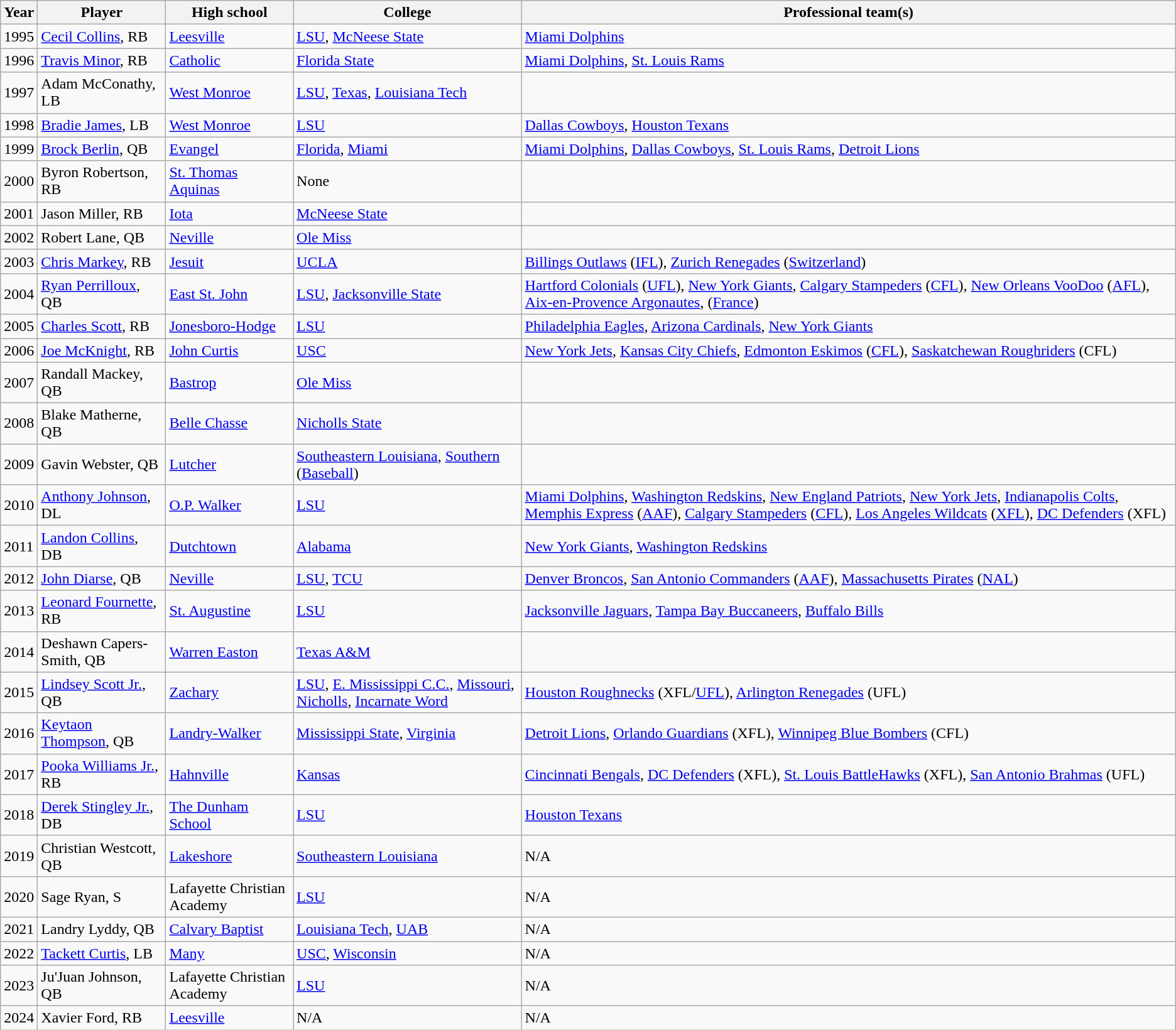<table class="wikitable">
<tr>
<th>Year</th>
<th>Player</th>
<th>High school</th>
<th>College</th>
<th>Professional team(s)</th>
</tr>
<tr>
<td>1995</td>
<td><a href='#'>Cecil Collins</a>, RB</td>
<td><a href='#'>Leesville</a></td>
<td><a href='#'>LSU</a>, <a href='#'>McNeese State</a></td>
<td><a href='#'>Miami Dolphins</a></td>
</tr>
<tr>
<td>1996</td>
<td><a href='#'>Travis Minor</a>, RB</td>
<td><a href='#'>Catholic</a></td>
<td><a href='#'>Florida State</a></td>
<td><a href='#'>Miami Dolphins</a>, <a href='#'>St. Louis Rams</a></td>
</tr>
<tr>
<td>1997</td>
<td>Adam McConathy, LB</td>
<td><a href='#'>West Monroe</a></td>
<td><a href='#'>LSU</a>, <a href='#'>Texas</a>, <a href='#'>Louisiana Tech</a></td>
<td></td>
</tr>
<tr>
<td>1998</td>
<td><a href='#'>Bradie James</a>, LB</td>
<td><a href='#'>West Monroe</a></td>
<td><a href='#'>LSU</a></td>
<td><a href='#'>Dallas Cowboys</a>, <a href='#'>Houston Texans</a></td>
</tr>
<tr>
<td>1999</td>
<td><a href='#'>Brock Berlin</a>, QB</td>
<td><a href='#'>Evangel</a></td>
<td><a href='#'>Florida</a>, <a href='#'>Miami</a></td>
<td><a href='#'>Miami Dolphins</a>, <a href='#'>Dallas Cowboys</a>, <a href='#'>St. Louis Rams</a>, <a href='#'>Detroit Lions</a></td>
</tr>
<tr>
<td>2000</td>
<td>Byron Robertson, RB</td>
<td><a href='#'>St. Thomas Aquinas</a></td>
<td>None</td>
<td></td>
</tr>
<tr>
<td>2001</td>
<td>Jason Miller, RB</td>
<td><a href='#'>Iota</a></td>
<td><a href='#'>McNeese State</a></td>
<td></td>
</tr>
<tr>
<td>2002</td>
<td>Robert Lane, QB</td>
<td><a href='#'>Neville</a></td>
<td><a href='#'>Ole Miss</a></td>
<td></td>
</tr>
<tr>
<td>2003</td>
<td><a href='#'>Chris Markey</a>, RB</td>
<td><a href='#'>Jesuit</a></td>
<td><a href='#'>UCLA</a></td>
<td><a href='#'>Billings Outlaws</a> (<a href='#'>IFL</a>), <a href='#'>Zurich Renegades</a> (<a href='#'>Switzerland</a>)</td>
</tr>
<tr>
<td>2004</td>
<td><a href='#'>Ryan Perrilloux</a>, QB</td>
<td><a href='#'>East St. John</a></td>
<td><a href='#'>LSU</a>, <a href='#'>Jacksonville State</a></td>
<td><a href='#'>Hartford Colonials</a> (<a href='#'>UFL</a>), <a href='#'>New York Giants</a>, <a href='#'>Calgary Stampeders</a> (<a href='#'>CFL</a>), <a href='#'>New Orleans VooDoo</a> (<a href='#'>AFL</a>), <a href='#'>Aix-en-Provence Argonautes</a>, (<a href='#'>France</a>)</td>
</tr>
<tr>
<td>2005</td>
<td><a href='#'>Charles Scott</a>, RB</td>
<td><a href='#'>Jonesboro-Hodge</a></td>
<td><a href='#'>LSU</a></td>
<td><a href='#'>Philadelphia Eagles</a>, <a href='#'>Arizona Cardinals</a>, <a href='#'>New York Giants</a></td>
</tr>
<tr>
<td>2006</td>
<td><a href='#'>Joe McKnight</a>, RB</td>
<td><a href='#'>John Curtis</a></td>
<td><a href='#'>USC</a></td>
<td><a href='#'>New York Jets</a>, <a href='#'>Kansas City Chiefs</a>, <a href='#'>Edmonton Eskimos</a> (<a href='#'>CFL</a>), <a href='#'>Saskatchewan Roughriders</a> (CFL)</td>
</tr>
<tr>
<td>2007</td>
<td>Randall Mackey, QB</td>
<td><a href='#'>Bastrop</a></td>
<td><a href='#'>Ole Miss</a></td>
<td></td>
</tr>
<tr>
<td>2008</td>
<td>Blake Matherne, QB</td>
<td><a href='#'>Belle Chasse</a></td>
<td><a href='#'>Nicholls State</a></td>
<td></td>
</tr>
<tr>
<td>2009</td>
<td>Gavin Webster, QB</td>
<td><a href='#'>Lutcher</a></td>
<td><a href='#'>Southeastern Louisiana</a>, <a href='#'>Southern</a> (<a href='#'>Baseball</a>)</td>
<td></td>
</tr>
<tr>
<td>2010</td>
<td><a href='#'>Anthony Johnson</a>, DL</td>
<td><a href='#'>O.P. Walker</a></td>
<td><a href='#'>LSU</a></td>
<td><a href='#'>Miami Dolphins</a>, <a href='#'>Washington Redskins</a>, <a href='#'>New England Patriots</a>, <a href='#'>New York Jets</a>, <a href='#'>Indianapolis Colts</a>, <a href='#'>Memphis Express</a> (<a href='#'>AAF</a>), <a href='#'>Calgary Stampeders</a> (<a href='#'>CFL</a>), <a href='#'>Los Angeles Wildcats</a> (<a href='#'>XFL</a>), <a href='#'>DC Defenders</a> (XFL)</td>
</tr>
<tr>
<td>2011</td>
<td><a href='#'>Landon Collins</a>, DB</td>
<td><a href='#'>Dutchtown</a></td>
<td><a href='#'>Alabama</a></td>
<td><a href='#'>New York Giants</a>, <a href='#'>Washington Redskins</a></td>
</tr>
<tr>
<td>2012</td>
<td><a href='#'>John Diarse</a>, QB</td>
<td><a href='#'>Neville</a></td>
<td><a href='#'>LSU</a>, <a href='#'>TCU</a></td>
<td><a href='#'>Denver Broncos</a>, <a href='#'>San Antonio Commanders</a> (<a href='#'>AAF</a>), <a href='#'>Massachusetts Pirates</a> (<a href='#'>NAL</a>)</td>
</tr>
<tr>
<td>2013</td>
<td><a href='#'>Leonard Fournette</a>, RB</td>
<td><a href='#'>St. Augustine</a></td>
<td><a href='#'>LSU</a></td>
<td><a href='#'>Jacksonville Jaguars</a>, <a href='#'>Tampa Bay Buccaneers</a>, <a href='#'>Buffalo Bills</a></td>
</tr>
<tr>
<td>2014</td>
<td>Deshawn Capers-Smith, QB</td>
<td><a href='#'>Warren Easton</a></td>
<td><a href='#'>Texas A&M</a></td>
<td></td>
</tr>
<tr>
<td>2015</td>
<td><a href='#'>Lindsey Scott Jr.</a>, QB</td>
<td><a href='#'>Zachary</a></td>
<td><a href='#'>LSU</a>, <a href='#'>E. Mississippi C.C.</a>, <a href='#'>Missouri</a>, <a href='#'>Nicholls</a>, <a href='#'>Incarnate Word</a></td>
<td><a href='#'>Houston Roughnecks</a> (XFL/<a href='#'>UFL</a>), <a href='#'>Arlington Renegades</a> (UFL)</td>
</tr>
<tr>
<td>2016</td>
<td><a href='#'>Keytaon Thompson</a>, QB</td>
<td><a href='#'>Landry-Walker</a></td>
<td><a href='#'>Mississippi State</a>, <a href='#'>Virginia</a></td>
<td><a href='#'>Detroit Lions</a>, <a href='#'>Orlando Guardians</a> (XFL), <a href='#'>Winnipeg Blue Bombers</a> (CFL)</td>
</tr>
<tr>
<td>2017</td>
<td><a href='#'>Pooka Williams Jr.</a>, RB</td>
<td><a href='#'>Hahnville</a></td>
<td><a href='#'>Kansas</a></td>
<td><a href='#'>Cincinnati Bengals</a>, <a href='#'>DC Defenders</a> (XFL), <a href='#'>St. Louis BattleHawks</a> (XFL), <a href='#'>San Antonio Brahmas</a> (UFL)</td>
</tr>
<tr>
<td>2018</td>
<td><a href='#'>Derek Stingley Jr.</a>, DB</td>
<td><a href='#'>The Dunham School</a></td>
<td><a href='#'>LSU</a></td>
<td><a href='#'>Houston Texans</a></td>
</tr>
<tr>
<td>2019</td>
<td>Christian Westcott, QB</td>
<td><a href='#'>Lakeshore</a></td>
<td><a href='#'>Southeastern Louisiana</a></td>
<td>N/A</td>
</tr>
<tr>
<td>2020</td>
<td>Sage Ryan, S</td>
<td>Lafayette Christian Academy</td>
<td><a href='#'>LSU</a></td>
<td>N/A</td>
</tr>
<tr>
<td>2021</td>
<td>Landry Lyddy, QB</td>
<td><a href='#'>Calvary Baptist</a></td>
<td><a href='#'>Louisiana Tech</a>, <a href='#'>UAB</a></td>
<td>N/A</td>
</tr>
<tr>
<td>2022</td>
<td><a href='#'>Tackett Curtis</a>, LB</td>
<td><a href='#'>Many</a></td>
<td><a href='#'>USC</a>, <a href='#'>Wisconsin</a></td>
<td>N/A</td>
</tr>
<tr>
<td>2023</td>
<td>Ju'Juan Johnson, QB</td>
<td>Lafayette Christian Academy</td>
<td><a href='#'>LSU</a></td>
<td>N/A</td>
</tr>
<tr>
<td>2024</td>
<td>Xavier Ford, RB</td>
<td><a href='#'>Leesville</a></td>
<td>N/A</td>
<td>N/A</td>
</tr>
</table>
